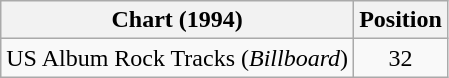<table class="wikitable">
<tr>
<th>Chart (1994)</th>
<th>Position</th>
</tr>
<tr>
<td>US Album Rock Tracks (<em>Billboard</em>)</td>
<td align="center">32</td>
</tr>
</table>
